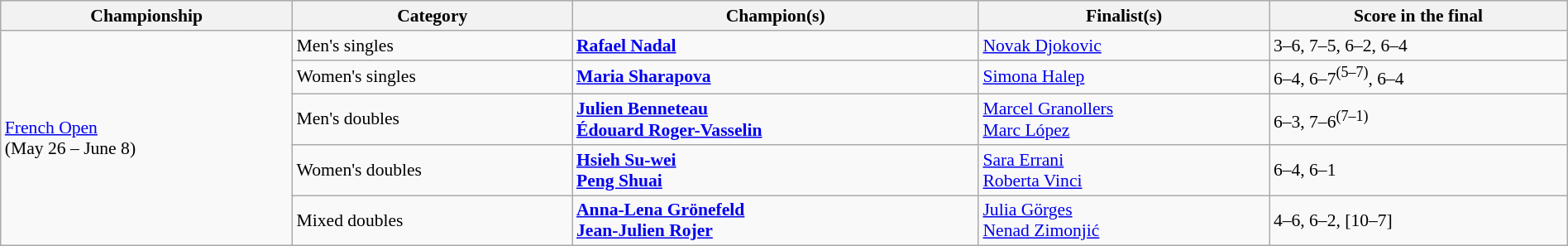<table class="wikitable"  style="font-size:90%; width:100%;">
<tr>
<th>Championship</th>
<th>Category</th>
<th>Champion(s)</th>
<th>Finalist(s)</th>
<th>Score in the final</th>
</tr>
<tr>
<td rowspan="5"><a href='#'>French Open</a><br>(May 26 – June 8)</td>
<td>Men's singles</td>
<td> <strong><a href='#'>Rafael Nadal</a></strong></td>
<td> <a href='#'>Novak Djokovic</a></td>
<td>3–6, 7–5, 6–2, 6–4</td>
</tr>
<tr>
<td>Women's singles</td>
<td> <strong><a href='#'>Maria Sharapova</a></strong></td>
<td> <a href='#'>Simona Halep</a></td>
<td>6–4, 6–7<sup>(5–7)</sup>, 6–4</td>
</tr>
<tr>
<td>Men's doubles</td>
<td> <strong><a href='#'>Julien Benneteau</a> <br>  <a href='#'>Édouard Roger-Vasselin</a></strong></td>
<td> <a href='#'>Marcel Granollers</a> <br>  <a href='#'>Marc López</a></td>
<td>6–3, 7–6<sup>(7–1)</sup></td>
</tr>
<tr>
<td>Women's doubles</td>
<td> <strong><a href='#'>Hsieh Su-wei</a> <br>  <a href='#'>Peng Shuai</a></strong></td>
<td> <a href='#'>Sara Errani</a> <br>  <a href='#'>Roberta Vinci</a></td>
<td>6–4, 6–1</td>
</tr>
<tr>
<td>Mixed doubles</td>
<td> <strong><a href='#'>Anna-Lena Grönefeld</a> <br>  <a href='#'>Jean-Julien Rojer</a></strong></td>
<td> <a href='#'>Julia Görges</a> <br>  <a href='#'>Nenad Zimonjić</a></td>
<td>4–6, 6–2, [10–7]</td>
</tr>
</table>
